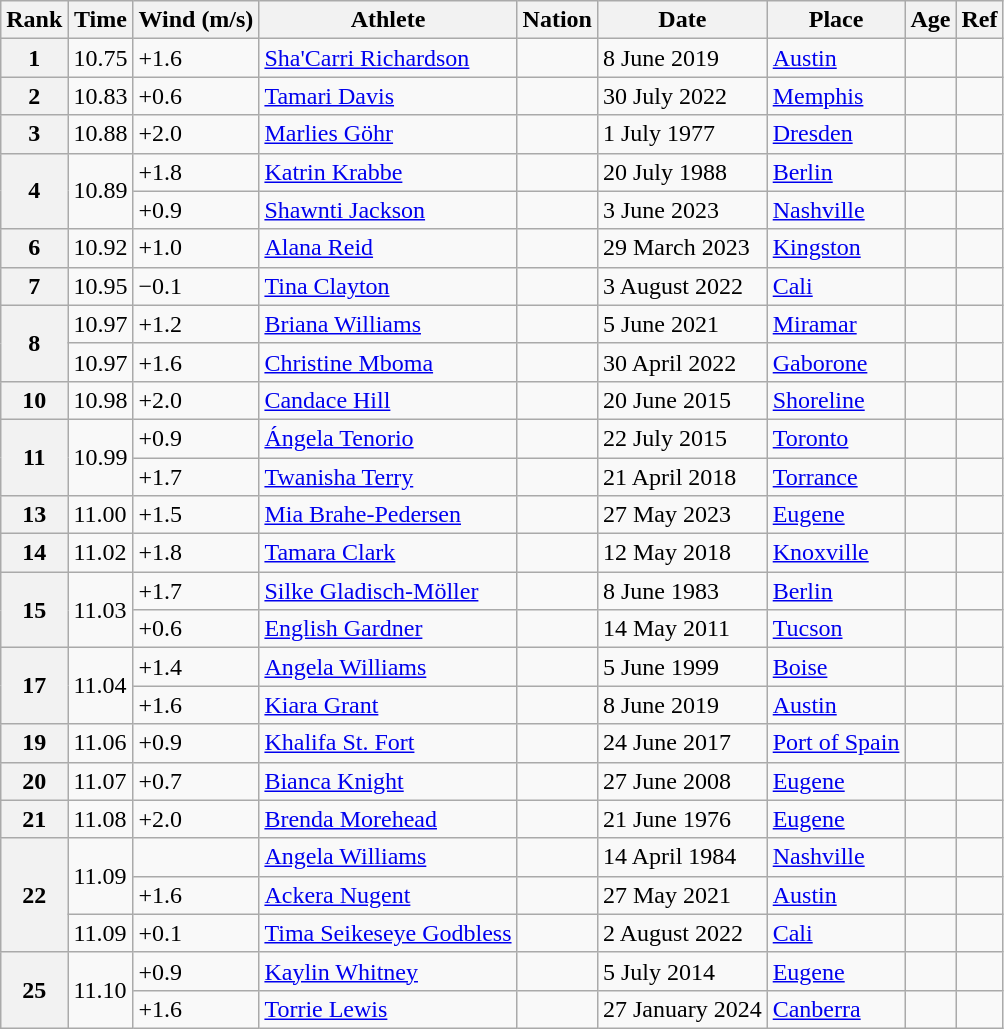<table class="wikitable">
<tr>
<th>Rank</th>
<th>Time</th>
<th>Wind (m/s)</th>
<th>Athlete</th>
<th>Nation</th>
<th>Date</th>
<th>Place</th>
<th>Age</th>
<th>Ref</th>
</tr>
<tr>
<th>1</th>
<td>10.75</td>
<td>+1.6</td>
<td><a href='#'>Sha'Carri Richardson</a></td>
<td></td>
<td>8 June 2019</td>
<td><a href='#'>Austin</a></td>
<td></td>
<td></td>
</tr>
<tr>
<th>2</th>
<td>10.83</td>
<td>+0.6</td>
<td><a href='#'>Tamari Davis</a></td>
<td></td>
<td>30 July 2022</td>
<td><a href='#'>Memphis</a></td>
<td></td>
<td></td>
</tr>
<tr>
<th>3</th>
<td>10.88</td>
<td>+2.0</td>
<td><a href='#'>Marlies Göhr</a></td>
<td></td>
<td>1 July 1977</td>
<td><a href='#'>Dresden</a></td>
<td></td>
<td></td>
</tr>
<tr>
<th rowspan=2>4</th>
<td rowspan=2>10.89</td>
<td>+1.8</td>
<td><a href='#'>Katrin Krabbe</a></td>
<td></td>
<td>20 July 1988</td>
<td><a href='#'>Berlin</a></td>
<td></td>
<td></td>
</tr>
<tr>
<td>+0.9</td>
<td><a href='#'>Shawnti Jackson</a></td>
<td></td>
<td>3 June 2023</td>
<td><a href='#'>Nashville</a></td>
<td></td>
<td></td>
</tr>
<tr>
<th>6</th>
<td>10.92</td>
<td>+1.0</td>
<td><a href='#'>Alana Reid</a></td>
<td></td>
<td>29 March 2023</td>
<td><a href='#'>Kingston</a></td>
<td></td>
<td></td>
</tr>
<tr>
<th>7</th>
<td>10.95 </td>
<td>−0.1</td>
<td><a href='#'>Tina Clayton</a></td>
<td></td>
<td>3 August 2022</td>
<td><a href='#'>Cali</a></td>
<td></td>
<td></td>
</tr>
<tr>
<th rowspan=2>8</th>
<td>10.97</td>
<td>+1.2</td>
<td><a href='#'>Briana Williams</a></td>
<td></td>
<td>5 June 2021</td>
<td><a href='#'>Miramar</a></td>
<td></td>
<td></td>
</tr>
<tr>
<td>10.97 </td>
<td>+1.6</td>
<td><a href='#'>Christine Mboma</a></td>
<td></td>
<td>30 April 2022</td>
<td><a href='#'>Gaborone</a></td>
<td></td>
<td></td>
</tr>
<tr>
<th>10</th>
<td>10.98</td>
<td>+2.0</td>
<td><a href='#'>Candace Hill</a></td>
<td></td>
<td>20 June 2015</td>
<td><a href='#'>Shoreline</a></td>
<td></td>
<td></td>
</tr>
<tr>
<th rowspan=2>11</th>
<td rowspan=2>10.99</td>
<td>+0.9</td>
<td><a href='#'>Ángela Tenorio</a></td>
<td></td>
<td>22 July 2015</td>
<td><a href='#'>Toronto</a></td>
<td></td>
<td></td>
</tr>
<tr>
<td>+1.7</td>
<td><a href='#'>Twanisha Terry</a></td>
<td></td>
<td>21 April 2018</td>
<td><a href='#'>Torrance</a></td>
<td></td>
<td></td>
</tr>
<tr>
<th>13</th>
<td>11.00</td>
<td>+1.5</td>
<td><a href='#'>Mia Brahe-Pedersen</a></td>
<td></td>
<td>27 May 2023</td>
<td><a href='#'>Eugene</a></td>
<td></td>
<td></td>
</tr>
<tr>
<th>14</th>
<td>11.02</td>
<td>+1.8</td>
<td><a href='#'>Tamara Clark</a></td>
<td></td>
<td>12 May 2018</td>
<td><a href='#'>Knoxville</a></td>
<td></td>
<td></td>
</tr>
<tr>
<th rowspan=2>15</th>
<td rowspan=2>11.03</td>
<td>+1.7</td>
<td><a href='#'>Silke Gladisch-Möller</a></td>
<td></td>
<td>8 June 1983</td>
<td><a href='#'>Berlin</a></td>
<td></td>
<td></td>
</tr>
<tr>
<td>+0.6</td>
<td><a href='#'>English Gardner</a></td>
<td></td>
<td>14 May 2011</td>
<td><a href='#'>Tucson</a></td>
<td></td>
<td></td>
</tr>
<tr>
<th rowspan=2>17</th>
<td rowspan=2>11.04</td>
<td>+1.4</td>
<td><a href='#'>Angela Williams</a></td>
<td></td>
<td>5 June 1999</td>
<td><a href='#'>Boise</a></td>
<td></td>
<td></td>
</tr>
<tr>
<td>+1.6</td>
<td><a href='#'>Kiara Grant</a></td>
<td></td>
<td>8 June 2019</td>
<td><a href='#'>Austin</a></td>
<td></td>
<td></td>
</tr>
<tr>
<th>19</th>
<td>11.06</td>
<td>+0.9</td>
<td><a href='#'>Khalifa St. Fort</a></td>
<td></td>
<td>24 June 2017</td>
<td><a href='#'>Port of Spain</a></td>
<td></td>
<td></td>
</tr>
<tr>
<th>20</th>
<td>11.07</td>
<td>+0.7</td>
<td><a href='#'>Bianca Knight</a></td>
<td></td>
<td>27 June 2008</td>
<td><a href='#'>Eugene</a></td>
<td></td>
<td></td>
</tr>
<tr>
<th>21</th>
<td>11.08</td>
<td>+2.0</td>
<td><a href='#'>Brenda Morehead</a></td>
<td></td>
<td>21 June 1976</td>
<td><a href='#'>Eugene</a></td>
<td></td>
<td></td>
</tr>
<tr>
<th rowspan=3>22</th>
<td rowspan=2>11.09</td>
<td></td>
<td><a href='#'>Angela Williams</a></td>
<td></td>
<td>14 April 1984</td>
<td><a href='#'>Nashville</a></td>
<td></td>
<td></td>
</tr>
<tr>
<td>+1.6</td>
<td><a href='#'>Ackera Nugent</a></td>
<td></td>
<td>27 May 2021</td>
<td><a href='#'>Austin</a></td>
<td></td>
<td></td>
</tr>
<tr>
<td>11.09 </td>
<td>+0.1</td>
<td><a href='#'>Tima Seikeseye Godbless</a></td>
<td></td>
<td>2 August 2022</td>
<td><a href='#'>Cali</a></td>
<td></td>
<td></td>
</tr>
<tr>
<th rowspan=2>25</th>
<td rowspan=2>11.10</td>
<td>+0.9</td>
<td><a href='#'>Kaylin Whitney</a></td>
<td></td>
<td>5 July 2014</td>
<td><a href='#'>Eugene</a></td>
<td></td>
<td></td>
</tr>
<tr>
<td>+1.6</td>
<td><a href='#'>Torrie Lewis</a></td>
<td></td>
<td>27 January 2024</td>
<td><a href='#'>Canberra</a></td>
<td></td>
<td></td>
</tr>
</table>
